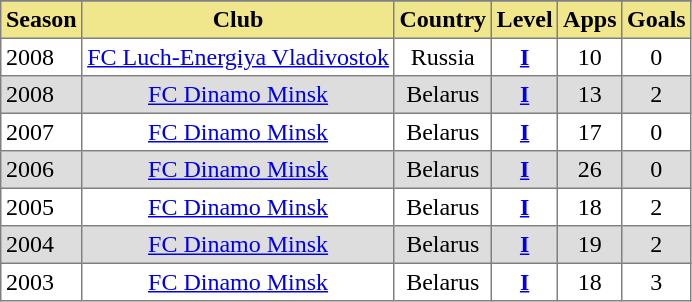<table border=1 cellpadding=3 style="border-collapse: collapse;">
<tr align=center style=background:#efefefe>
</tr>
<tr ---- bgcolor="#F0E68C" align="center">
<th>Season</th>
<th>Club</th>
<th>Country</th>
<th>Level</th>
<th>Apps</th>
<th>Goals</th>
</tr>
<tr>
<td>2008</td>
<td align=center><a href='#'>FC Luch-Energiya Vladivostok</a></td>
<td align=center>Russia</td>
<td align=center><strong><a href='#'>I</a></strong></td>
<td align=center>10</td>
<td align=center>0</td>
</tr>
<tr bgcolor=#dddddd>
<td>2008</td>
<td align=center><a href='#'>FC Dinamo Minsk</a></td>
<td align=center>Belarus</td>
<td align=center><strong><a href='#'>I</a></strong></td>
<td align=center>13</td>
<td align=center>2</td>
</tr>
<tr>
<td>2007</td>
<td align=center><a href='#'>FC Dinamo Minsk</a></td>
<td align=center>Belarus</td>
<td align=center><strong><a href='#'>I</a></strong></td>
<td align=center>17</td>
<td align=center>0</td>
</tr>
<tr bgcolor=#dddddd>
<td>2006</td>
<td align=center><a href='#'>FC Dinamo Minsk</a></td>
<td align=center>Belarus</td>
<td align=center><strong><a href='#'>I</a></strong></td>
<td align=center>26</td>
<td align=center>0</td>
</tr>
<tr>
<td>2005</td>
<td align=center><a href='#'>FC Dinamo Minsk</a></td>
<td align=center>Belarus</td>
<td align=center><strong><a href='#'>I</a></strong></td>
<td align=center>18</td>
<td align=center>2</td>
</tr>
<tr bgcolor=#dddddd>
<td>2004</td>
<td align=center><a href='#'>FC Dinamo Minsk</a></td>
<td align=center>Belarus</td>
<td align=center><strong><a href='#'>I</a></strong></td>
<td align=center>19</td>
<td align=center>2</td>
</tr>
<tr>
<td>2003</td>
<td align=center><a href='#'>FC Dinamo Minsk</a></td>
<td align=center>Belarus</td>
<td align=center><strong><a href='#'>I</a></strong></td>
<td align=center>18</td>
<td align=center>3</td>
</tr>
</table>
